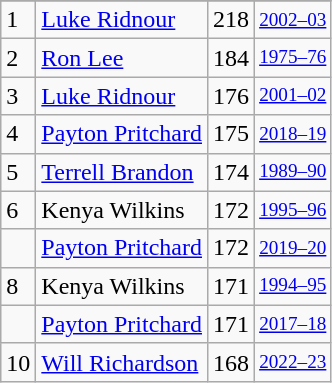<table class="wikitable">
<tr>
</tr>
<tr>
<td>1</td>
<td><a href='#'>Luke Ridnour</a></td>
<td>218</td>
<td style="font-size:80%;"><a href='#'>2002–03</a></td>
</tr>
<tr>
<td>2</td>
<td><a href='#'>Ron Lee</a></td>
<td>184</td>
<td style="font-size:80%;"><a href='#'>1975–76</a></td>
</tr>
<tr>
<td>3</td>
<td><a href='#'>Luke Ridnour</a></td>
<td>176</td>
<td style="font-size:80%;"><a href='#'>2001–02</a></td>
</tr>
<tr>
<td>4</td>
<td><a href='#'>Payton Pritchard</a></td>
<td>175</td>
<td style="font-size:80%;"><a href='#'>2018–19</a></td>
</tr>
<tr>
<td>5</td>
<td><a href='#'>Terrell Brandon</a></td>
<td>174</td>
<td style="font-size:80%;"><a href='#'>1989–90</a></td>
</tr>
<tr>
<td>6</td>
<td>Kenya Wilkins</td>
<td>172</td>
<td style="font-size:80%;"><a href='#'>1995–96</a></td>
</tr>
<tr>
<td></td>
<td><a href='#'>Payton Pritchard</a></td>
<td>172</td>
<td style="font-size:80%;"><a href='#'>2019–20</a></td>
</tr>
<tr>
<td>8</td>
<td>Kenya Wilkins</td>
<td>171</td>
<td style="font-size:80%;"><a href='#'>1994–95</a></td>
</tr>
<tr>
<td></td>
<td><a href='#'>Payton Pritchard</a></td>
<td>171</td>
<td style="font-size:80%;"><a href='#'>2017–18</a></td>
</tr>
<tr>
<td>10</td>
<td><a href='#'>Will Richardson</a></td>
<td>168</td>
<td style="font-size:80%;"><a href='#'>2022–23</a></td>
</tr>
</table>
